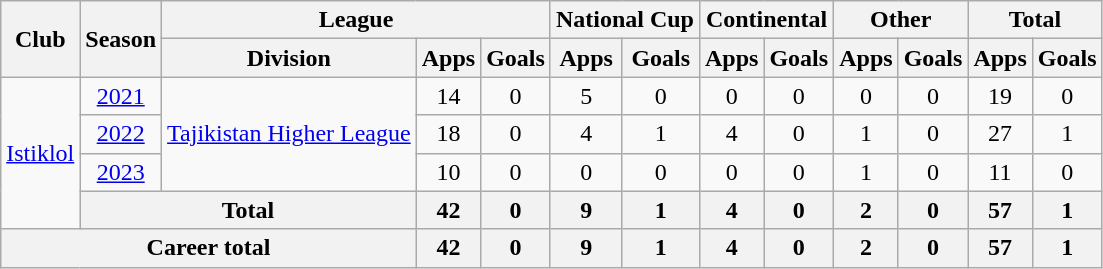<table class="wikitable" style="text-align: center;">
<tr>
<th rowspan="2">Club</th>
<th rowspan="2">Season</th>
<th colspan="3">League</th>
<th colspan="2">National Cup</th>
<th colspan="2">Continental</th>
<th colspan="2">Other</th>
<th colspan="2">Total</th>
</tr>
<tr>
<th>Division</th>
<th>Apps</th>
<th>Goals</th>
<th>Apps</th>
<th>Goals</th>
<th>Apps</th>
<th>Goals</th>
<th>Apps</th>
<th>Goals</th>
<th>Apps</th>
<th>Goals</th>
</tr>
<tr>
<td rowspan="4" valign="center"><a href='#'>Istiklol</a></td>
<td><a href='#'>2021</a></td>
<td rowspan="3" valign="center"><a href='#'>Tajikistan Higher League</a></td>
<td>14</td>
<td>0</td>
<td>5</td>
<td>0</td>
<td>0</td>
<td>0</td>
<td>0</td>
<td>0</td>
<td>19</td>
<td>0</td>
</tr>
<tr>
<td><a href='#'>2022</a></td>
<td>18</td>
<td>0</td>
<td>4</td>
<td>1</td>
<td>4</td>
<td>0</td>
<td>1</td>
<td>0</td>
<td>27</td>
<td>1</td>
</tr>
<tr>
<td><a href='#'>2023</a></td>
<td>10</td>
<td>0</td>
<td>0</td>
<td>0</td>
<td>0</td>
<td>0</td>
<td>1</td>
<td>0</td>
<td>11</td>
<td>0</td>
</tr>
<tr>
<th colspan="2">Total</th>
<th>42</th>
<th>0</th>
<th>9</th>
<th>1</th>
<th>4</th>
<th>0</th>
<th>2</th>
<th>0</th>
<th>57</th>
<th>1</th>
</tr>
<tr>
<th colspan="3">Career total</th>
<th>42</th>
<th>0</th>
<th>9</th>
<th>1</th>
<th>4</th>
<th>0</th>
<th>2</th>
<th>0</th>
<th>57</th>
<th>1</th>
</tr>
</table>
